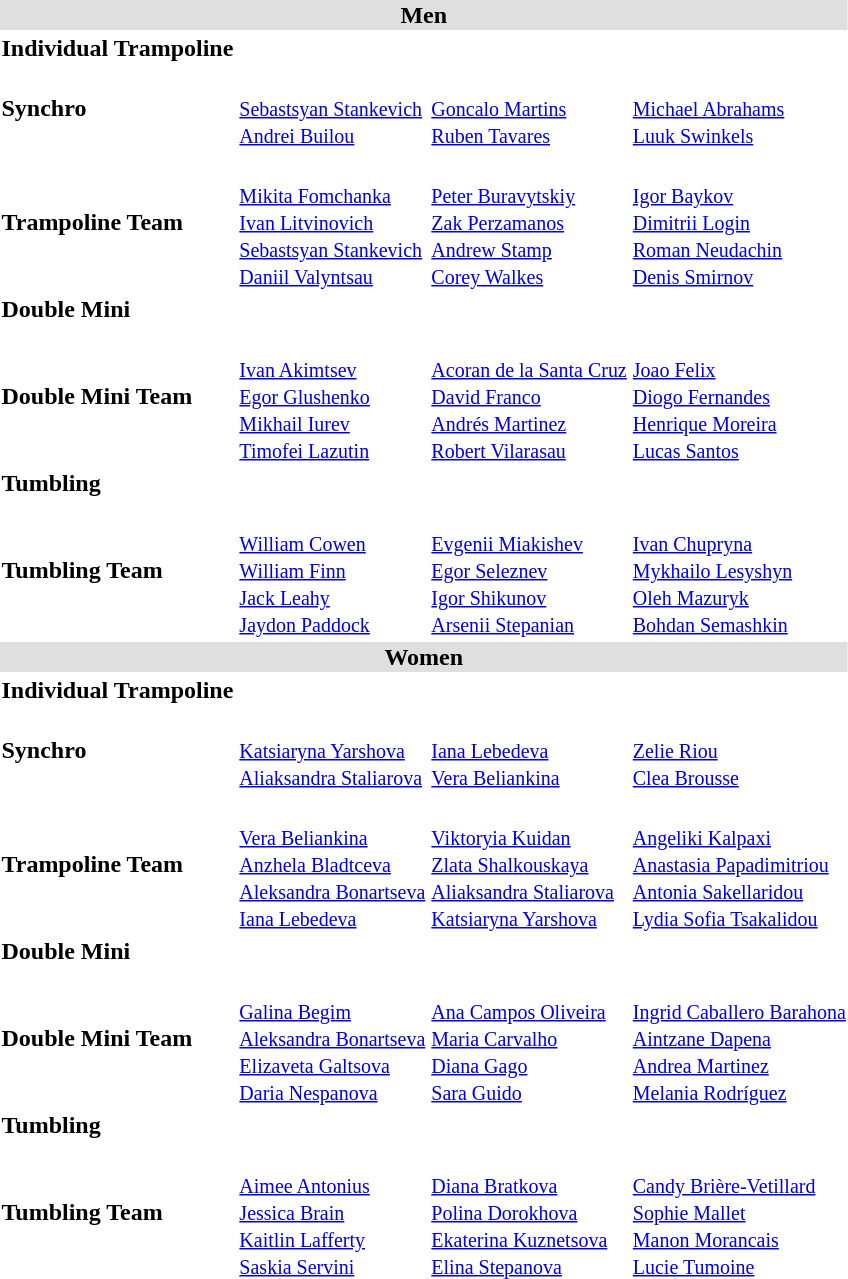<table>
<tr bgcolor="DFDFDF">
<td colspan="4" align="center"><strong>Men</strong></td>
</tr>
<tr>
<th scope=row style="text-align:left">Individual Trampoline</th>
<td></td>
<td></td>
<td></td>
</tr>
<tr>
<th scope=row style="text-align:left">Synchro</th>
<td><br><small><a href='#'>Sebastsyan Stankevich</a><br><a href='#'>Andrei Builou</a></small></td>
<td><br><small><a href='#'>Goncalo Martins</a><br><a href='#'>Ruben Tavares</a></small></td>
<td><br><small><a href='#'>Michael Abrahams</a><br><a href='#'>Luuk Swinkels</a></small></td>
</tr>
<tr>
<th scope=row style="text-align:left">Trampoline Team</th>
<td><br><small><a href='#'>Mikita Fomchanka</a><br><a href='#'>Ivan Litvinovich</a><br><a href='#'>Sebastsyan Stankevich</a><br><a href='#'>Daniil Valyntsau</a></small></td>
<td><br><small><a href='#'>Peter Buravytskiy</a><br><a href='#'>Zak Perzamanos</a><br><a href='#'>Andrew Stamp</a><br><a href='#'>Corey Walkes</a></small></td>
<td><br><small><a href='#'>Igor Baykov</a><br><a href='#'>Dimitrii Login</a><br><a href='#'>Roman Neudachin</a><br><a href='#'>Denis Smirnov</a></small></td>
</tr>
<tr>
<th scope=row style="text-align:left">Double Mini</th>
<td></td>
<td></td>
<td></td>
</tr>
<tr>
<th scope=row style="text-align:left">Double Mini Team</th>
<td><br><small><a href='#'>Ivan Akimtsev</a><br><a href='#'>Egor Glushenko</a><br><a href='#'>Mikhail Iurev</a><br><a href='#'>Timofei Lazutin</a></small></td>
<td><br><small><a href='#'>Acoran de la Santa Cruz</a><br><a href='#'>David Franco</a><br><a href='#'>Andrés Martinez</a><br><a href='#'>Robert Vilarasau</a></small></td>
<td><br><small><a href='#'>Joao Felix</a><br><a href='#'>Diogo Fernandes</a><br><a href='#'>Henrique Moreira</a><br><a href='#'>Lucas Santos</a></small></td>
</tr>
<tr>
<th scope=row style="text-align:left">Tumbling</th>
<td></td>
<td></td>
<td></td>
</tr>
<tr>
<th scope=row style="text-align:left">Tumbling Team</th>
<td><br><small><a href='#'>William Cowen</a><br><a href='#'>William Finn</a><br><a href='#'>Jack Leahy</a><br><a href='#'>Jaydon Paddock</a></small></td>
<td><br><small><a href='#'>Evgenii Miakishev</a><br><a href='#'>Egor Seleznev</a><br><a href='#'>Igor Shikunov</a><br><a href='#'>Arsenii Stepanian</a></small></td>
<td><br><small><a href='#'>Ivan Chupryna</a><br><a href='#'>Mykhailo Lesyshyn</a><br><a href='#'>Oleh Mazuryk</a><br><a href='#'>Bohdan Semashkin</a></small></td>
</tr>
<tr bgcolor="DFDFDF">
<td colspan="4" align="center"><strong>Women</strong></td>
</tr>
<tr>
<th scope=row style="text-align:left">Individual Trampoline</th>
<td></td>
<td></td>
<td></td>
</tr>
<tr>
<th scope=row style="text-align:left">Synchro</th>
<td><br><small><a href='#'>Katsiaryna Yarshova</a><br><a href='#'>Aliaksandra Staliarova</a></small></td>
<td><br><small><a href='#'>Iana Lebedeva</a><br><a href='#'>Vera Beliankina</a></small></td>
<td><br><small><a href='#'>Zelie Riou</a><br><a href='#'>Clea Brousse</a></small></td>
</tr>
<tr>
<th scope=row style="text-align:left">Trampoline Team</th>
<td><br><small><a href='#'>Vera Beliankina</a><br><a href='#'>Anzhela Bladtceva</a><br><a href='#'>Aleksandra Bonartseva</a><br><a href='#'>Iana Lebedeva</a></small></td>
<td><br><small><a href='#'>Viktoryia Kuidan</a><br><a href='#'>Zlata Shalkouskaya</a><br><a href='#'>Aliaksandra Staliarova</a><br><a href='#'>Katsiaryna Yarshova</a></small></td>
<td><br><small><a href='#'>Angeliki Kalpaxi</a><br><a href='#'>Anastasia Papadimitriou</a><br><a href='#'>Antonia Sakellaridou</a><br><a href='#'>Lydia Sofia Tsakalidou</a></small></td>
</tr>
<tr>
<th scope=row style="text-align:left">Double Mini</th>
<td></td>
<td></td>
<td></td>
</tr>
<tr>
<th scope=row style="text-align:left">Double Mini Team</th>
<td><br><small><a href='#'>Galina Begim</a><br><a href='#'>Aleksandra Bonartseva</a><br><a href='#'>Elizaveta Galtsova</a><br><a href='#'>Daria Nespanova</a></small></td>
<td><br><small><a href='#'>Ana Campos Oliveira</a><br><a href='#'>Maria Carvalho</a><br><a href='#'>Diana Gago</a><br><a href='#'>Sara Guido</a></small></td>
<td><br><small><a href='#'>Ingrid Caballero Barahona</a><br><a href='#'>Aintzane Dapena</a><br><a href='#'>Andrea Martinez</a><br><a href='#'>Melania Rodríguez</a></small></td>
</tr>
<tr>
<th scope=row style="text-align:left">Tumbling</th>
<td></td>
<td></td>
<td></td>
</tr>
<tr>
<th scope=row style="text-align:left">Tumbling Team</th>
<td><br><small><a href='#'>Aimee Antonius</a><br><a href='#'>Jessica Brain</a><br><a href='#'>Kaitlin Lafferty</a><br><a href='#'>Saskia Servini</a></small></td>
<td><br><small><a href='#'>Diana Bratkova</a><br><a href='#'>Polina Dorokhova</a><br><a href='#'>Ekaterina Kuznetsova</a><br><a href='#'>Elina Stepanova</a></small></td>
<td><br><small><a href='#'>Candy Brière-Vetillard</a><br><a href='#'>Sophie Mallet</a><br><a href='#'>Manon Morancais</a><br><a href='#'>Lucie Tumoine</a></small></td>
</tr>
</table>
